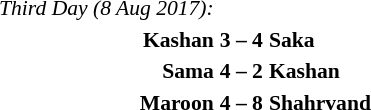<table style="font-size:90%; margin: 0 auto;">
<tr>
<td><em>Third Day (8 Aug 2017):</em></td>
</tr>
<tr>
<td align="right"><strong>Kashan</strong></td>
<td align="center"><strong>3 – 4</strong></td>
<td><strong>Saka</strong></td>
</tr>
<tr>
<td align="right"><strong>Sama</strong></td>
<td align="center"><strong>4 – 2</strong></td>
<td><strong>Kashan</strong></td>
</tr>
<tr>
<td align="right"><strong>Maroon</strong></td>
<td align="center"><strong>4 – 8</strong></td>
<td><strong>Shahrvand</strong></td>
</tr>
</table>
